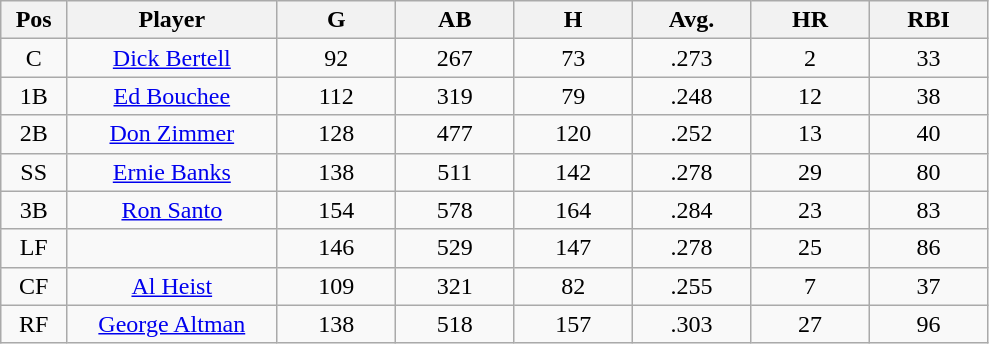<table class="wikitable sortable">
<tr>
<th bgcolor="#DDDDFF" width="5%">Pos</th>
<th bgcolor="#DDDDFF" width="16%">Player</th>
<th bgcolor="#DDDDFF" width="9%">G</th>
<th bgcolor="#DDDDFF" width="9%">AB</th>
<th bgcolor="#DDDDFF" width="9%">H</th>
<th bgcolor="#DDDDFF" width="9%">Avg.</th>
<th bgcolor="#DDDDFF" width="9%">HR</th>
<th bgcolor="#DDDDFF" width="9%">RBI</th>
</tr>
<tr align="center">
<td>C</td>
<td><a href='#'>Dick Bertell</a></td>
<td>92</td>
<td>267</td>
<td>73</td>
<td>.273</td>
<td>2</td>
<td>33</td>
</tr>
<tr align="center">
<td>1B</td>
<td><a href='#'>Ed Bouchee</a></td>
<td>112</td>
<td>319</td>
<td>79</td>
<td>.248</td>
<td>12</td>
<td>38</td>
</tr>
<tr align="center">
<td>2B</td>
<td><a href='#'>Don Zimmer</a></td>
<td>128</td>
<td>477</td>
<td>120</td>
<td>.252</td>
<td>13</td>
<td>40</td>
</tr>
<tr align="center">
<td>SS</td>
<td><a href='#'>Ernie Banks</a></td>
<td>138</td>
<td>511</td>
<td>142</td>
<td>.278</td>
<td>29</td>
<td>80</td>
</tr>
<tr align="center">
<td>3B</td>
<td><a href='#'>Ron Santo</a></td>
<td>154</td>
<td>578</td>
<td>164</td>
<td>.284</td>
<td>23</td>
<td>83</td>
</tr>
<tr align="center">
<td>LF</td>
<td></td>
<td>146</td>
<td>529</td>
<td>147</td>
<td>.278</td>
<td>25</td>
<td>86</td>
</tr>
<tr align="center">
<td>CF</td>
<td><a href='#'>Al Heist</a></td>
<td>109</td>
<td>321</td>
<td>82</td>
<td>.255</td>
<td>7</td>
<td>37</td>
</tr>
<tr align="center">
<td>RF</td>
<td><a href='#'>George Altman</a></td>
<td>138</td>
<td>518</td>
<td>157</td>
<td>.303</td>
<td>27</td>
<td>96</td>
</tr>
</table>
